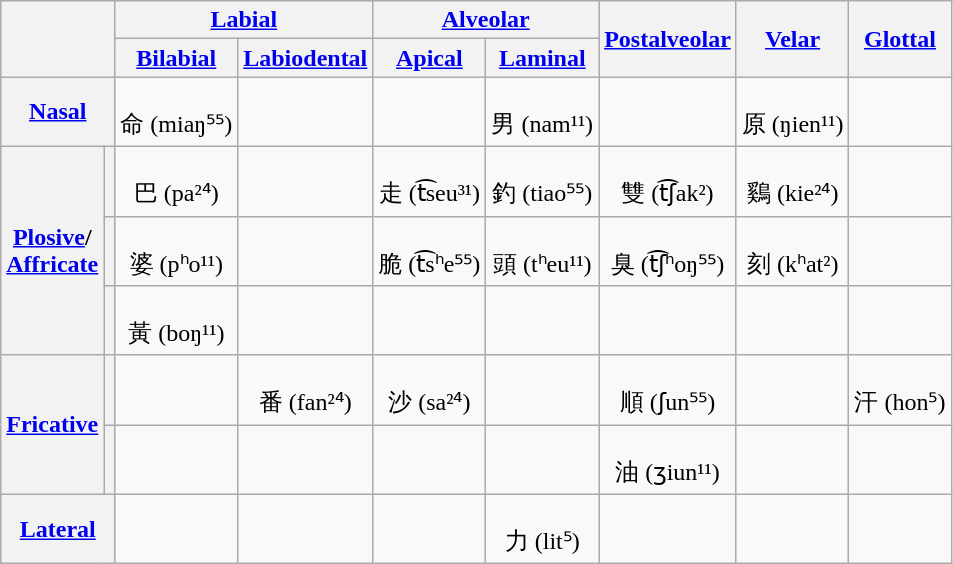<table class="wikitable" style="text-align:center;">
<tr>
<th colspan="2" rowspan="3"></th>
<th colspan="2" rowspan="2"><a href='#'>Labial</a></th>
<th colspan="2"><a href='#'>Alveolar</a></th>
<th rowspan="3"><a href='#'>Postalveolar</a></th>
<th rowspan="3"><a href='#'>Velar</a></th>
<th rowspan="3"><a href='#'>Glottal</a></th>
</tr>
<tr>
<th rowspan="2"><a href='#'>Apical</a></th>
<th rowspan="2"><a href='#'>Laminal</a></th>
</tr>
<tr>
<th><a href='#'>Bilabial</a></th>
<th><strong><a href='#'>Labiodental</a></strong></th>
</tr>
<tr>
<th colspan="2"><a href='#'>Nasal</a></th>
<td><br>命 (miaŋ⁵⁵)</td>
<td></td>
<td></td>
<td><br>男 (nam¹¹)</td>
<td></td>
<td><br>原 (ŋien¹¹)</td>
<td></td>
</tr>
<tr>
<th rowspan="3"><a href='#'>Plosive</a>/<br><a href='#'>Affricate</a></th>
<th></th>
<td><br>巴 (pa²⁴)</td>
<td></td>
<td><br>走 (t͡seu³¹)</td>
<td><br>釣 (tiao⁵⁵)</td>
<td><br>雙 (t͡ʃak²)</td>
<td><br>鷄 (kie²⁴)</td>
<td></td>
</tr>
<tr>
<th></th>
<td><br>婆 (pʰo¹¹)</td>
<td></td>
<td><br>脆 (t͡sʰe⁵⁵)</td>
<td><br>頭 (tʰeu¹¹)</td>
<td><br>臭 (t͡ʃʰoŋ⁵⁵)</td>
<td><br>刻 (kʰat²)</td>
<td></td>
</tr>
<tr>
<th></th>
<td><br>黃 (boŋ¹¹)</td>
<td></td>
<td></td>
<td></td>
<td></td>
<td></td>
<td></td>
</tr>
<tr>
<th rowspan="2"><a href='#'>Fricative</a></th>
<th></th>
<td></td>
<td><br>番 (fan²⁴)</td>
<td><br>沙 (sa²⁴)</td>
<td></td>
<td><br>順 (ʃun⁵⁵)</td>
<td></td>
<td><br>汗 (hon⁵)</td>
</tr>
<tr>
<th></th>
<td></td>
<td></td>
<td></td>
<td></td>
<td><br>油 (ʒiun¹¹)</td>
<td></td>
<td></td>
</tr>
<tr>
<th colspan="2"><a href='#'>Lateral</a></th>
<td></td>
<td></td>
<td></td>
<td><br>力 (lit⁵)</td>
<td></td>
<td></td>
<td></td>
</tr>
</table>
